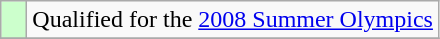<table class="wikitable">
<tr>
<td width=10px bgcolor=#ccffcc></td>
<td>Qualified for the <a href='#'>2008 Summer Olympics</a></td>
</tr>
<tr>
</tr>
</table>
